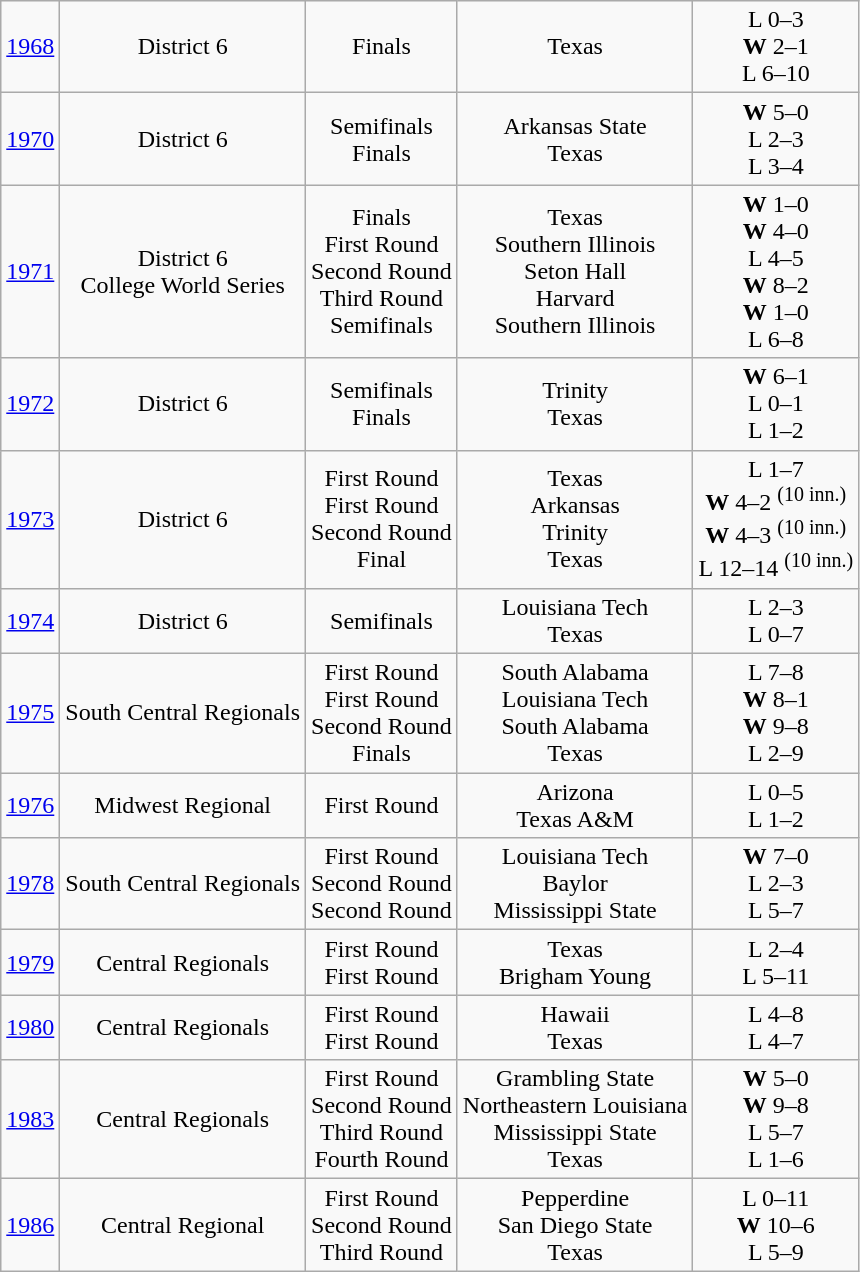<table class="wikitable" style="text-align:center">
<tr>
<td><a href='#'>1968</a></td>
<td>District 6</td>
<td>Finals</td>
<td>Texas</td>
<td>L 0–3<br><strong>W</strong> 2–1<br>L 6–10</td>
</tr>
<tr>
<td><a href='#'>1970</a></td>
<td>District 6</td>
<td>Semifinals<br>Finals</td>
<td>Arkansas State<br>Texas</td>
<td><strong>W</strong> 5–0<br>L 2–3<br>L 3–4</td>
</tr>
<tr>
<td><a href='#'>1971</a></td>
<td>District 6<br>College World Series</td>
<td>Finals<br>First Round<br>Second Round<br>Third Round<br>Semifinals</td>
<td>Texas<br>Southern Illinois<br>Seton Hall<br>Harvard<br>Southern Illinois</td>
<td><strong>W</strong> 1–0<br><strong>W</strong> 4–0<br>L 4–5<br><strong>W</strong> 8–2<br><strong>W</strong> 1–0<br>L 6–8</td>
</tr>
<tr>
<td><a href='#'>1972</a></td>
<td>District 6</td>
<td>Semifinals<br>Finals</td>
<td>Trinity<br>Texas</td>
<td><strong>W</strong> 6–1<br>L 0–1<br>L 1–2</td>
</tr>
<tr>
<td><a href='#'>1973</a></td>
<td>District 6</td>
<td>First Round<br>First Round<br>Second Round<br>Final</td>
<td>Texas<br>Arkansas<br>Trinity<br>Texas</td>
<td>L 1–7<br><strong>W</strong> 4–2 <sup>(10 inn.)</sup><br><strong>W</strong> 4–3 <sup>(10 inn.)</sup><br>L 12–14 <sup>(10 inn.)</sup></td>
</tr>
<tr>
<td><a href='#'>1974</a></td>
<td>District 6</td>
<td>Semifinals</td>
<td>Louisiana Tech<br>Texas</td>
<td>L 2–3<br>L 0–7</td>
</tr>
<tr>
<td><a href='#'>1975</a></td>
<td>South Central Regionals</td>
<td>First Round<br>First Round<br>Second Round<br>Finals</td>
<td>South Alabama<br>Louisiana Tech<br>South Alabama<br>Texas</td>
<td>L 7–8<br><strong>W</strong> 8–1<br><strong>W</strong> 9–8<br>L 2–9</td>
</tr>
<tr>
<td><a href='#'>1976</a></td>
<td>Midwest Regional</td>
<td>First Round</td>
<td>Arizona<br>Texas A&M</td>
<td>L 0–5<br>L 1–2</td>
</tr>
<tr>
<td><a href='#'>1978</a></td>
<td>South Central Regionals</td>
<td>First Round<br>Second Round<br>Second Round</td>
<td>Louisiana Tech<br>Baylor<br>Mississippi State</td>
<td><strong>W</strong> 7–0<br>L 2–3<br>L 5–7</td>
</tr>
<tr>
<td><a href='#'>1979</a></td>
<td>Central Regionals</td>
<td>First Round<br>First Round</td>
<td>Texas<br>Brigham Young</td>
<td>L 2–4<br>L 5–11</td>
</tr>
<tr>
<td><a href='#'>1980</a></td>
<td>Central Regionals</td>
<td>First Round<br>First Round</td>
<td>Hawaii<br>Texas</td>
<td>L 4–8<br>L 4–7</td>
</tr>
<tr>
<td><a href='#'>1983</a></td>
<td>Central Regionals</td>
<td>First Round<br>Second Round<br>Third Round<br>Fourth Round</td>
<td>Grambling State<br>Northeastern Louisiana<br>Mississippi State<br>Texas</td>
<td><strong>W</strong> 5–0<br><strong>W</strong> 9–8<br>L 5–7<br>L 1–6</td>
</tr>
<tr>
<td><a href='#'>1986</a></td>
<td>Central Regional</td>
<td>First Round<br>Second Round<br>Third Round</td>
<td>Pepperdine<br>San Diego State<br>Texas</td>
<td>L 0–11<br><strong>W</strong> 10–6<br>L 5–9</td>
</tr>
</table>
